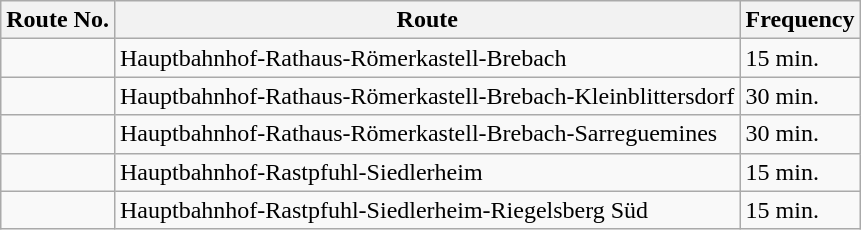<table class="wikitable">
<tr>
<th>Route No.</th>
<th>Route</th>
<th>Frequency</th>
</tr>
<tr>
<td></td>
<td>Hauptbahnhof-Rathaus-Römerkastell-Brebach</td>
<td>15 min.</td>
</tr>
<tr>
<td></td>
<td>Hauptbahnhof-Rathaus-Römerkastell-Brebach-Kleinblittersdorf</td>
<td>30 min.</td>
</tr>
<tr>
<td></td>
<td>Hauptbahnhof-Rathaus-Römerkastell-Brebach-Sarreguemines</td>
<td>30 min.</td>
</tr>
<tr>
<td></td>
<td>Hauptbahnhof-Rastpfuhl-Siedlerheim</td>
<td>15 min.</td>
</tr>
<tr>
<td></td>
<td>Hauptbahnhof-Rastpfuhl-Siedlerheim-Riegelsberg Süd</td>
<td>15 min.</td>
</tr>
</table>
